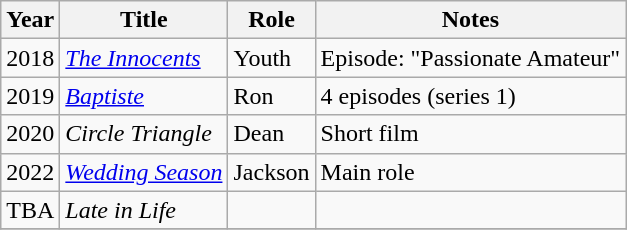<table class="wikitable sortable">
<tr>
<th>Year</th>
<th>Title</th>
<th>Role</th>
<th class="unsortable">Notes</th>
</tr>
<tr>
<td>2018</td>
<td><em><a href='#'>The Innocents</a></em></td>
<td>Youth</td>
<td>Episode: "Passionate Amateur"</td>
</tr>
<tr>
<td>2019</td>
<td><em><a href='#'>Baptiste</a></em></td>
<td>Ron</td>
<td>4 episodes (series 1)</td>
</tr>
<tr>
<td>2020</td>
<td><em>Circle Triangle</em></td>
<td>Dean</td>
<td>Short film</td>
</tr>
<tr>
<td>2022</td>
<td><em><a href='#'>Wedding Season</a></em></td>
<td>Jackson</td>
<td>Main role</td>
</tr>
<tr>
<td>TBA</td>
<td><em>Late in Life</em></td>
<td></td>
<td></td>
</tr>
<tr>
</tr>
</table>
